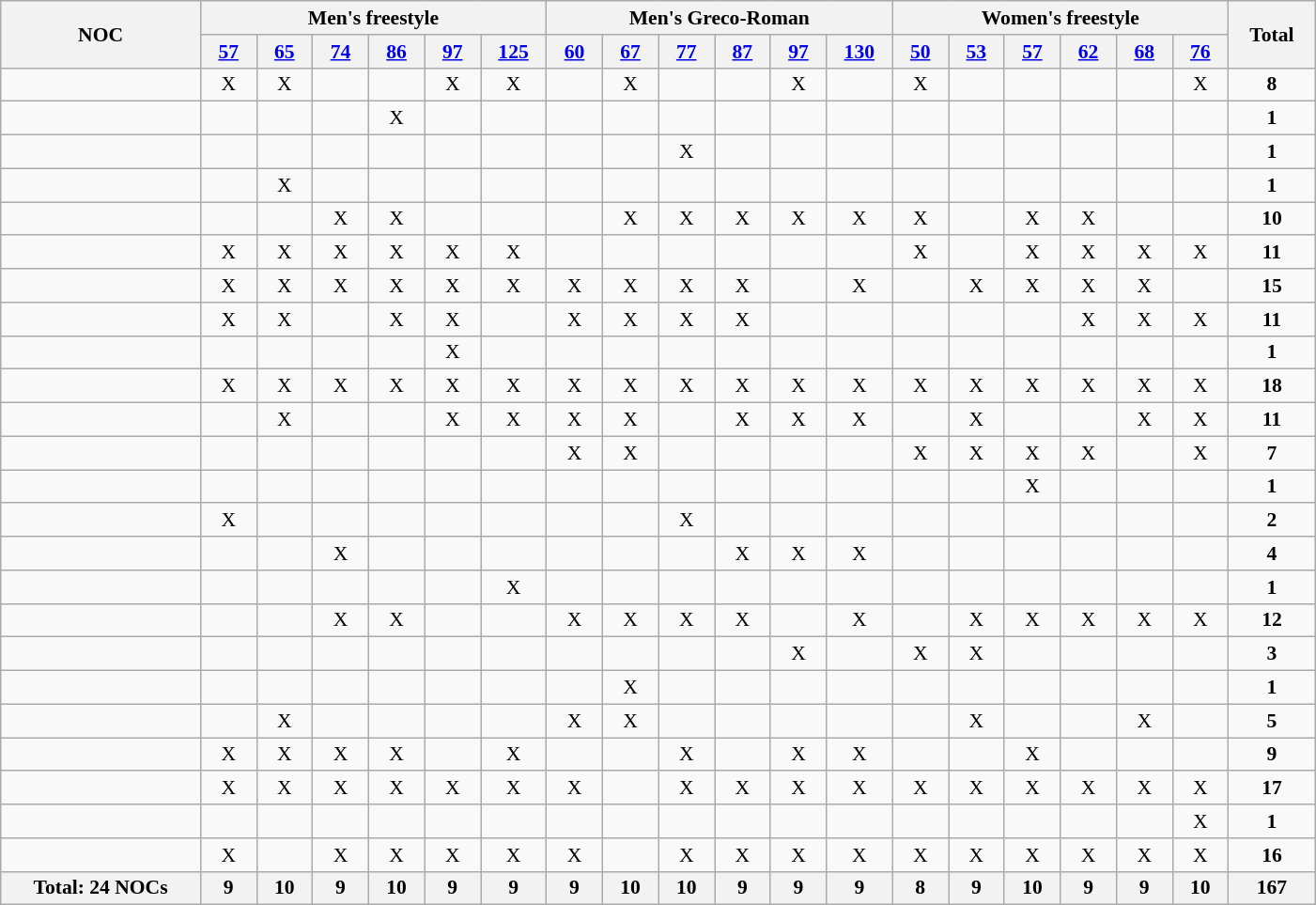<table class="wikitable sortable" style="text-align:center; font-size:90%">
<tr>
<th rowspan="2" width=135 align="left">NOC</th>
<th colspan="6">Men's freestyle</th>
<th colspan="6">Men's Greco-Roman</th>
<th colspan=6>Women's freestyle</th>
<th ! width=55 rowspan="2">Total</th>
</tr>
<tr>
<th width=33><a href='#'>57</a></th>
<th width=33><a href='#'>65</a></th>
<th width=33><a href='#'>74</a></th>
<th width=33><a href='#'>86</a></th>
<th width=33><a href='#'>97</a></th>
<th width=40><a href='#'>125</a></th>
<th width=33><a href='#'>60</a></th>
<th width=33><a href='#'>67</a></th>
<th width=33><a href='#'>77</a></th>
<th width=33><a href='#'>87</a></th>
<th width=33><a href='#'>97</a></th>
<th width=40><a href='#'>130</a></th>
<th width=33><a href='#'>50</a></th>
<th width=33><a href='#'>53</a></th>
<th width=33><a href='#'>57</a></th>
<th width=33><a href='#'>62</a></th>
<th width=33><a href='#'>68</a></th>
<th width=33><a href='#'>76</a></th>
</tr>
<tr>
<td align=left></td>
<td>X</td>
<td>X</td>
<td></td>
<td></td>
<td>X</td>
<td>X</td>
<td></td>
<td>X</td>
<td></td>
<td></td>
<td>X</td>
<td></td>
<td>X</td>
<td></td>
<td></td>
<td></td>
<td></td>
<td>X</td>
<td><strong>8</strong></td>
</tr>
<tr>
<td align=left></td>
<td></td>
<td></td>
<td></td>
<td>X</td>
<td></td>
<td></td>
<td></td>
<td></td>
<td></td>
<td></td>
<td></td>
<td></td>
<td></td>
<td></td>
<td></td>
<td></td>
<td></td>
<td></td>
<td><strong>1</strong></td>
</tr>
<tr>
<td align=left></td>
<td></td>
<td></td>
<td></td>
<td></td>
<td></td>
<td></td>
<td></td>
<td></td>
<td>X</td>
<td></td>
<td></td>
<td></td>
<td></td>
<td></td>
<td></td>
<td></td>
<td></td>
<td></td>
<td><strong>1</strong></td>
</tr>
<tr>
<td align=left></td>
<td></td>
<td>X</td>
<td></td>
<td></td>
<td></td>
<td></td>
<td></td>
<td></td>
<td></td>
<td></td>
<td></td>
<td></td>
<td></td>
<td></td>
<td></td>
<td></td>
<td></td>
<td></td>
<td><strong>1</strong></td>
</tr>
<tr>
<td align=left></td>
<td></td>
<td></td>
<td>X</td>
<td>X</td>
<td></td>
<td></td>
<td></td>
<td>X</td>
<td>X</td>
<td>X</td>
<td>X</td>
<td>X</td>
<td>X</td>
<td></td>
<td>X</td>
<td>X</td>
<td></td>
<td></td>
<td><strong>10</strong></td>
</tr>
<tr>
<td align=left></td>
<td>X</td>
<td>X</td>
<td>X</td>
<td>X</td>
<td>X</td>
<td>X</td>
<td></td>
<td></td>
<td></td>
<td></td>
<td></td>
<td></td>
<td>X</td>
<td></td>
<td>X</td>
<td>X</td>
<td>X</td>
<td>X</td>
<td><strong>11</strong></td>
</tr>
<tr>
<td align=left></td>
<td>X</td>
<td>X</td>
<td>X</td>
<td>X</td>
<td>X</td>
<td>X</td>
<td>X</td>
<td>X</td>
<td>X</td>
<td>X</td>
<td></td>
<td>X</td>
<td></td>
<td>X</td>
<td>X</td>
<td>X</td>
<td>X</td>
<td></td>
<td><strong>15</strong></td>
</tr>
<tr>
<td align=left></td>
<td>X</td>
<td>X</td>
<td></td>
<td>X</td>
<td>X</td>
<td></td>
<td>X</td>
<td>X</td>
<td>X</td>
<td>X</td>
<td></td>
<td></td>
<td></td>
<td></td>
<td></td>
<td>X</td>
<td>X</td>
<td>X</td>
<td><strong>11</strong></td>
</tr>
<tr>
<td align=left></td>
<td></td>
<td></td>
<td></td>
<td></td>
<td>X</td>
<td></td>
<td></td>
<td></td>
<td></td>
<td></td>
<td></td>
<td></td>
<td></td>
<td></td>
<td></td>
<td></td>
<td></td>
<td></td>
<td><strong>1</strong></td>
</tr>
<tr>
<td align=left></td>
<td>X</td>
<td>X</td>
<td>X</td>
<td>X</td>
<td>X</td>
<td>X</td>
<td>X</td>
<td>X</td>
<td>X</td>
<td>X</td>
<td>X</td>
<td>X</td>
<td>X</td>
<td>X</td>
<td>X</td>
<td>X</td>
<td>X</td>
<td>X</td>
<td><strong>18</strong></td>
</tr>
<tr>
<td align=left></td>
<td></td>
<td>X</td>
<td></td>
<td></td>
<td>X</td>
<td>X</td>
<td>X</td>
<td>X</td>
<td></td>
<td>X</td>
<td>X</td>
<td>X</td>
<td></td>
<td>X</td>
<td></td>
<td></td>
<td>X</td>
<td>X</td>
<td><strong>11</strong></td>
</tr>
<tr>
<td align=left></td>
<td></td>
<td></td>
<td></td>
<td></td>
<td></td>
<td></td>
<td>X</td>
<td>X</td>
<td></td>
<td></td>
<td></td>
<td></td>
<td>X</td>
<td>X</td>
<td>X</td>
<td>X</td>
<td></td>
<td>X</td>
<td><strong>7</strong></td>
</tr>
<tr>
<td align=left></td>
<td></td>
<td></td>
<td></td>
<td></td>
<td></td>
<td></td>
<td></td>
<td></td>
<td></td>
<td></td>
<td></td>
<td></td>
<td></td>
<td></td>
<td>X</td>
<td></td>
<td></td>
<td></td>
<td><strong>1</strong></td>
</tr>
<tr>
<td align=left></td>
<td>X</td>
<td></td>
<td></td>
<td></td>
<td></td>
<td></td>
<td></td>
<td></td>
<td>X</td>
<td></td>
<td></td>
<td></td>
<td></td>
<td></td>
<td></td>
<td></td>
<td></td>
<td></td>
<td><strong>2</strong></td>
</tr>
<tr>
<td align=left></td>
<td></td>
<td></td>
<td>X</td>
<td></td>
<td></td>
<td></td>
<td></td>
<td></td>
<td></td>
<td>X</td>
<td>X</td>
<td>X</td>
<td></td>
<td></td>
<td></td>
<td></td>
<td></td>
<td></td>
<td><strong>4</strong></td>
</tr>
<tr>
<td align=left></td>
<td></td>
<td></td>
<td></td>
<td></td>
<td></td>
<td>X</td>
<td></td>
<td></td>
<td></td>
<td></td>
<td></td>
<td></td>
<td></td>
<td></td>
<td></td>
<td></td>
<td></td>
<td></td>
<td><strong>1</strong></td>
</tr>
<tr>
<td align=left></td>
<td></td>
<td></td>
<td>X</td>
<td>X</td>
<td></td>
<td></td>
<td>X</td>
<td>X</td>
<td>X</td>
<td>X</td>
<td></td>
<td>X</td>
<td></td>
<td>X</td>
<td>X</td>
<td>X</td>
<td>X</td>
<td>X</td>
<td><strong>12</strong></td>
</tr>
<tr>
<td align=left></td>
<td></td>
<td></td>
<td></td>
<td></td>
<td></td>
<td></td>
<td></td>
<td></td>
<td></td>
<td></td>
<td>X</td>
<td></td>
<td>X</td>
<td>X</td>
<td></td>
<td></td>
<td></td>
<td></td>
<td><strong>3</strong></td>
</tr>
<tr>
<td align=left></td>
<td></td>
<td></td>
<td></td>
<td></td>
<td></td>
<td></td>
<td></td>
<td>X</td>
<td></td>
<td></td>
<td></td>
<td></td>
<td></td>
<td></td>
<td></td>
<td></td>
<td></td>
<td></td>
<td><strong>1</strong></td>
</tr>
<tr>
<td align=left></td>
<td></td>
<td>X</td>
<td></td>
<td></td>
<td></td>
<td></td>
<td>X</td>
<td>X</td>
<td></td>
<td></td>
<td></td>
<td></td>
<td></td>
<td>X</td>
<td></td>
<td></td>
<td>X</td>
<td></td>
<td><strong>5</strong></td>
</tr>
<tr>
<td align=left></td>
<td>X</td>
<td>X</td>
<td>X</td>
<td>X</td>
<td></td>
<td>X</td>
<td></td>
<td></td>
<td>X</td>
<td></td>
<td>X</td>
<td>X</td>
<td></td>
<td></td>
<td>X</td>
<td></td>
<td></td>
<td></td>
<td><strong>9</strong></td>
</tr>
<tr>
<td align=left></td>
<td>X</td>
<td>X</td>
<td>X</td>
<td>X</td>
<td>X</td>
<td>X</td>
<td>X</td>
<td></td>
<td>X</td>
<td>X</td>
<td>X</td>
<td>X</td>
<td>X</td>
<td>X</td>
<td>X</td>
<td>X</td>
<td>X</td>
<td>X</td>
<td><strong>17</strong></td>
</tr>
<tr>
<td align=left></td>
<td></td>
<td></td>
<td></td>
<td></td>
<td></td>
<td></td>
<td></td>
<td></td>
<td></td>
<td></td>
<td></td>
<td></td>
<td></td>
<td></td>
<td></td>
<td></td>
<td></td>
<td>X</td>
<td><strong>1</strong></td>
</tr>
<tr>
<td align=left></td>
<td>X</td>
<td></td>
<td>X</td>
<td>X</td>
<td>X</td>
<td>X</td>
<td>X</td>
<td></td>
<td>X</td>
<td>X</td>
<td>X</td>
<td>X</td>
<td>X</td>
<td>X</td>
<td>X</td>
<td>X</td>
<td>X</td>
<td>X</td>
<td><strong>16</strong></td>
</tr>
<tr>
<th>Total: 24 NOCs</th>
<th>9</th>
<th>10</th>
<th>9</th>
<th>10</th>
<th>9</th>
<th>9</th>
<th>9</th>
<th>10</th>
<th>10</th>
<th>9</th>
<th>9</th>
<th>9</th>
<th>8</th>
<th>9</th>
<th>10</th>
<th>9</th>
<th>9</th>
<th>10</th>
<th>167</th>
</tr>
</table>
